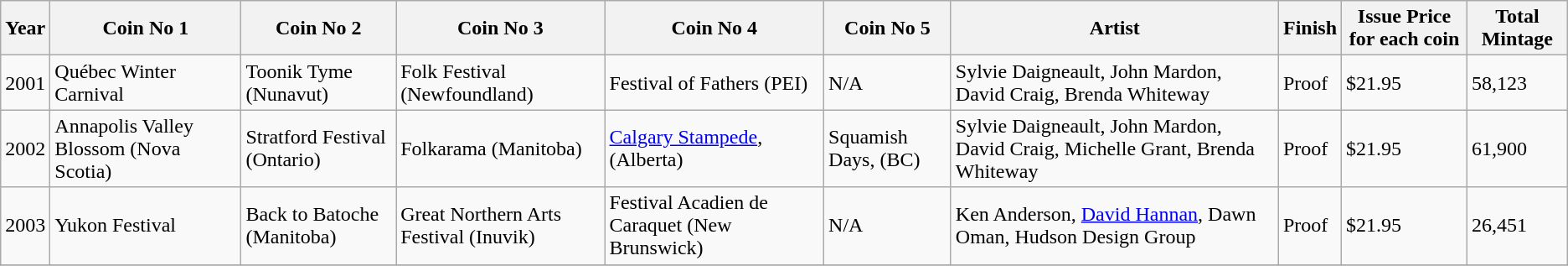<table class="wikitable">
<tr>
<th>Year</th>
<th>Coin No 1</th>
<th>Coin No 2</th>
<th>Coin No 3</th>
<th>Coin No 4</th>
<th>Coin No 5</th>
<th>Artist</th>
<th>Finish</th>
<th>Issue Price for each coin</th>
<th>Total Mintage</th>
</tr>
<tr>
<td>2001</td>
<td>Québec Winter Carnival</td>
<td>Toonik Tyme (Nunavut)</td>
<td>Folk Festival (Newfoundland)</td>
<td>Festival of Fathers (PEI)</td>
<td>N/A</td>
<td>Sylvie Daigneault, John Mardon, David Craig, Brenda Whiteway</td>
<td>Proof</td>
<td>$21.95</td>
<td>58,123</td>
</tr>
<tr>
<td>2002</td>
<td>Annapolis Valley Blossom (Nova Scotia)</td>
<td>Stratford Festival (Ontario)</td>
<td>Folkarama (Manitoba)</td>
<td><a href='#'>Calgary Stampede</a>, (Alberta)</td>
<td>Squamish Days, (BC)</td>
<td>Sylvie Daigneault, John Mardon, David Craig, Michelle Grant, Brenda Whiteway</td>
<td>Proof</td>
<td>$21.95</td>
<td>61,900</td>
</tr>
<tr>
<td>2003</td>
<td>Yukon Festival</td>
<td>Back to Batoche (Manitoba)</td>
<td>Great Northern Arts Festival (Inuvik)</td>
<td>Festival Acadien de Caraquet (New Brunswick)</td>
<td>N/A</td>
<td>Ken Anderson, <a href='#'>David Hannan</a>, Dawn Oman, Hudson Design Group</td>
<td>Proof</td>
<td>$21.95</td>
<td>26,451</td>
</tr>
<tr>
</tr>
</table>
